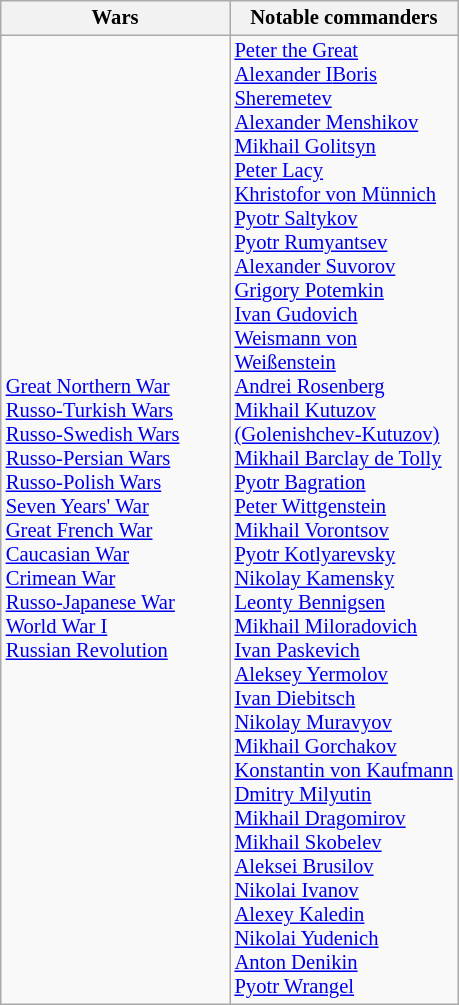<table class="wikitable floatright">
<tr style="font-size: 86%;">
<th scope="col" style="width: 146px;">Wars</th>
<th scope="col" style="width: 146px;">Notable commanders</th>
</tr>
<tr style="font-size: 86%;">
<td><a href='#'>Great Northern War</a><br><a href='#'>Russo-Turkish Wars</a><br><a href='#'>Russo-Swedish Wars</a><br><a href='#'>Russo-Persian Wars</a><br><a href='#'>Russo-Polish Wars</a><br><a href='#'>Seven Years' War</a><br><a href='#'>Great French War</a><br><a href='#'>Caucasian War</a><br><a href='#'>Crimean War</a><br><a href='#'>Russo-Japanese War</a><br><a href='#'>World War I</a><br><a href='#'>Russian Revolution</a></td>
<td><a href='#'>Peter the Great</a><br><a href='#'>Alexander I</a><a href='#'>Boris Sheremetev</a><br><a href='#'>Alexander Menshikov</a><br><a href='#'>Mikhail Golitsyn</a><br><a href='#'>Peter Lacy</a><br><a href='#'>Khristofor von Münnich</a><br><a href='#'>Pyotr Saltykov</a><br><a href='#'>Pyotr Rumyantsev</a><br><a href='#'>Alexander Suvorov</a><br><a href='#'>Grigory Potemkin</a><br><a href='#'>Ivan Gudovich</a><br><a href='#'>Weismann von Weißenstein</a><br><a href='#'>Andrei Rosenberg</a><br><a href='#'>Mikhail Kutuzov<br>(Golenishchev-Kutuzov)</a><br><a href='#'>Mikhail Barclay de Tolly</a><br><a href='#'>Pyotr Bagration</a><br><a href='#'>Peter Wittgenstein</a><br><a href='#'>Mikhail Vorontsov</a><br><a href='#'>Pyotr Kotlyarevsky</a><br><a href='#'>Nikolay Kamensky</a><br><a href='#'>Leonty Bennigsen</a><br><a href='#'>Mikhail Miloradovich</a><br><a href='#'>Ivan Paskevich</a><br><a href='#'>Aleksey Yermolov</a><br><a href='#'>Ivan Diebitsch</a><br><a href='#'>Nikolay Muravyov</a><br><a href='#'>Mikhail Gorchakov</a><br><a href='#'>Konstantin von Kaufmann</a><br><a href='#'>Dmitry Milyutin</a><br><a href='#'>Mikhail Dragomirov</a><br><a href='#'>Mikhail Skobelev</a><br><a href='#'>Aleksei Brusilov</a><br><a href='#'>Nikolai Ivanov</a><br><a href='#'>Alexey Kaledin</a><br><a href='#'>Nikolai Yudenich</a><br><a href='#'>Anton Denikin</a><br><a href='#'>Pyotr Wrangel</a></td>
</tr>
</table>
